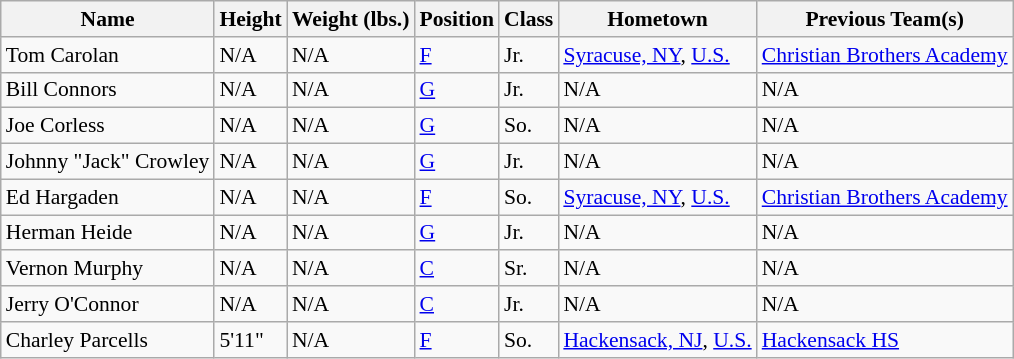<table class="wikitable" style="font-size: 90%">
<tr>
<th>Name</th>
<th>Height</th>
<th>Weight (lbs.)</th>
<th>Position</th>
<th>Class</th>
<th>Hometown</th>
<th>Previous Team(s)</th>
</tr>
<tr>
<td>Tom Carolan</td>
<td>N/A</td>
<td>N/A</td>
<td><a href='#'>F</a></td>
<td>Jr.</td>
<td><a href='#'>Syracuse, NY</a>, <a href='#'>U.S.</a></td>
<td><a href='#'>Christian Brothers Academy</a></td>
</tr>
<tr>
<td>Bill Connors</td>
<td>N/A</td>
<td>N/A</td>
<td><a href='#'>G</a></td>
<td>Jr.</td>
<td>N/A</td>
<td>N/A</td>
</tr>
<tr>
<td>Joe Corless</td>
<td>N/A</td>
<td>N/A</td>
<td><a href='#'>G</a></td>
<td>So.</td>
<td>N/A</td>
<td>N/A</td>
</tr>
<tr>
<td>Johnny "Jack" Crowley</td>
<td>N/A</td>
<td>N/A</td>
<td><a href='#'>G</a></td>
<td>Jr.</td>
<td>N/A</td>
<td>N/A</td>
</tr>
<tr>
<td>Ed Hargaden</td>
<td>N/A</td>
<td>N/A</td>
<td><a href='#'>F</a></td>
<td>So.</td>
<td><a href='#'>Syracuse, NY</a>, <a href='#'>U.S.</a></td>
<td><a href='#'>Christian Brothers Academy</a></td>
</tr>
<tr>
<td>Herman Heide</td>
<td>N/A</td>
<td>N/A</td>
<td><a href='#'>G</a></td>
<td>Jr.</td>
<td>N/A</td>
<td>N/A</td>
</tr>
<tr>
<td>Vernon Murphy</td>
<td>N/A</td>
<td>N/A</td>
<td><a href='#'>C</a></td>
<td>Sr.</td>
<td>N/A</td>
<td>N/A</td>
</tr>
<tr>
<td>Jerry O'Connor</td>
<td>N/A</td>
<td>N/A</td>
<td><a href='#'>C</a></td>
<td>Jr.</td>
<td>N/A</td>
<td>N/A</td>
</tr>
<tr>
<td>Charley Parcells</td>
<td>5'11"</td>
<td>N/A</td>
<td><a href='#'>F</a></td>
<td>So.</td>
<td><a href='#'>Hackensack, NJ</a>, <a href='#'>U.S.</a></td>
<td><a href='#'>Hackensack HS</a></td>
</tr>
</table>
